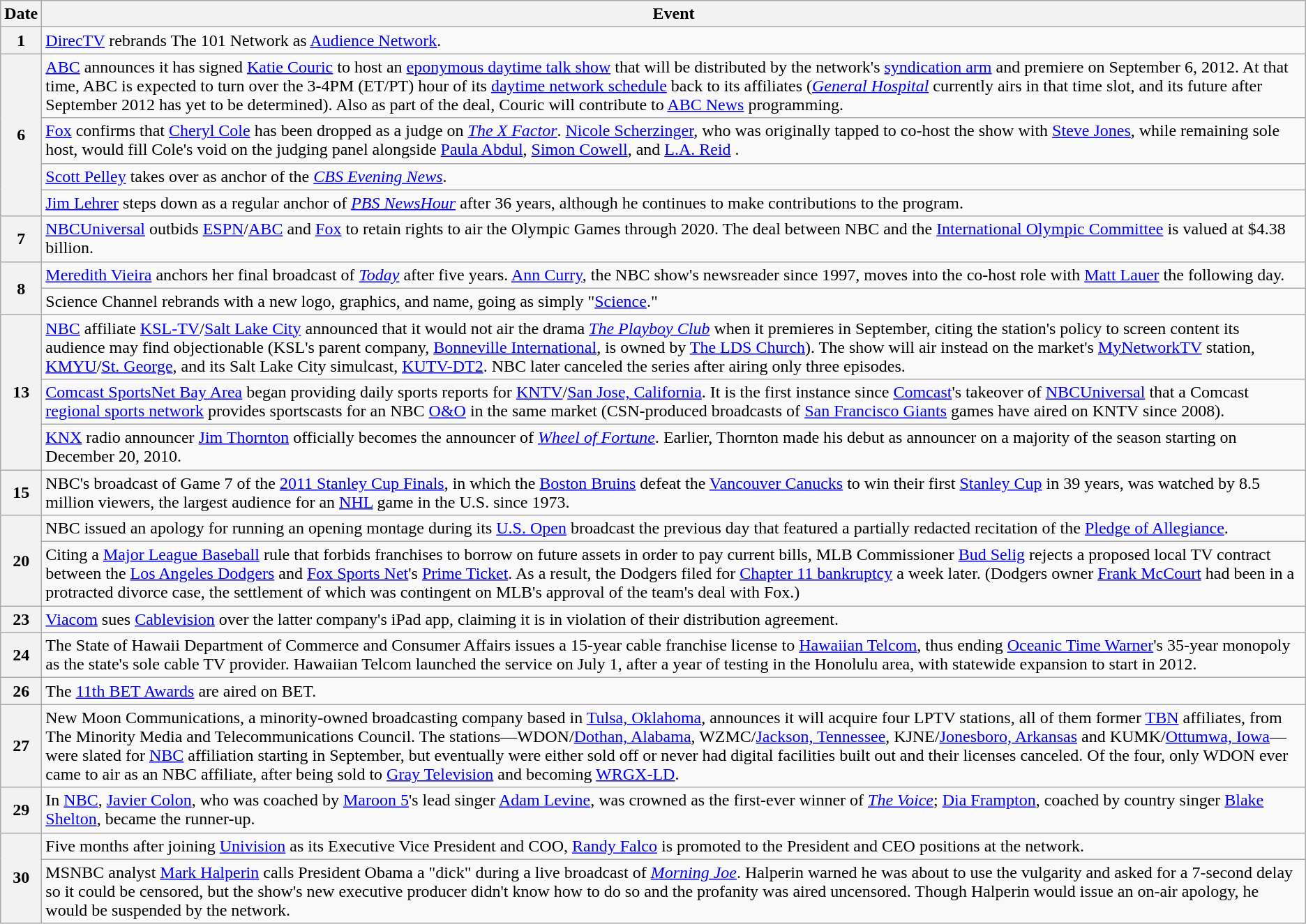<table class="wikitable">
<tr>
<th>Date</th>
<th>Event</th>
</tr>
<tr>
<th>1</th>
<td><a href='#'>DirecTV</a> rebrands The 101 Network as <a href='#'>Audience Network</a>.</td>
</tr>
<tr>
<th rowspan="4">6</th>
<td><a href='#'>ABC</a> announces it has signed <a href='#'>Katie Couric</a> to host an <a href='#'>eponymous daytime talk show</a> that will be distributed by the network's <a href='#'>syndication arm</a> and premiere on September 6, 2012. At that time, ABC is expected to turn over the 3-4PM (ET/PT) hour of its <a href='#'>daytime network schedule</a> back to its affiliates (<em><a href='#'>General Hospital</a></em> currently airs in that time slot, and its future after September 2012 has yet to be determined). Also as part of the deal, Couric will contribute to <a href='#'>ABC News</a> programming.</td>
</tr>
<tr>
<td><a href='#'>Fox</a> confirms that <a href='#'>Cheryl Cole</a> has been dropped as a judge on <em><a href='#'>The X Factor</a></em>. <a href='#'>Nicole Scherzinger</a>, who was originally tapped to co-host the show with <a href='#'>Steve Jones</a>, while remaining sole host, would fill Cole's void on the judging panel alongside <a href='#'>Paula Abdul</a>, <a href='#'>Simon Cowell</a>, and <a href='#'>L.A. Reid</a> .</td>
</tr>
<tr>
<td><a href='#'>Scott Pelley</a> takes over as anchor of the <em><a href='#'>CBS Evening News</a></em>.</td>
</tr>
<tr>
<td><a href='#'>Jim Lehrer</a> steps down as a regular anchor of <em><a href='#'>PBS NewsHour</a></em> after 36 years, although he continues to make contributions to the program.</td>
</tr>
<tr>
<th>7</th>
<td><a href='#'>NBCUniversal</a> outbids <a href='#'>ESPN</a>/<a href='#'>ABC</a> and <a href='#'>Fox</a> to retain rights to air the Olympic Games through 2020. The deal between NBC and the <a href='#'>International Olympic Committee</a> is valued at $4.38 billion.</td>
</tr>
<tr>
<th rowspan="2">8</th>
<td><a href='#'>Meredith Vieira</a> anchors her final broadcast of <em><a href='#'>Today</a></em> after five years. <a href='#'>Ann Curry</a>, the NBC show's newsreader since 1997, moves into the co-host role with <a href='#'>Matt Lauer</a> the following day.</td>
</tr>
<tr>
<td>Science Channel rebrands with a new logo, graphics, and name, going as simply "<a href='#'>Science</a>."</td>
</tr>
<tr>
<th rowspan="3">13</th>
<td><a href='#'>NBC</a> affiliate <a href='#'>KSL-TV</a>/<a href='#'>Salt Lake City</a> announced that it would not air the drama <em><a href='#'>The Playboy Club</a></em> when it premieres in September, citing the station's policy to screen content its audience may find objectionable (KSL's parent company, <a href='#'>Bonneville International</a>, is owned by <a href='#'>The LDS Church</a>).  The show will air instead on the market's <a href='#'>MyNetworkTV</a> station, <a href='#'>KMYU</a>/<a href='#'>St. George</a>, and its Salt Lake City simulcast, <a href='#'>KUTV-DT2</a>. NBC later canceled the series after airing only three episodes.</td>
</tr>
<tr>
<td><a href='#'>Comcast SportsNet Bay Area</a> began providing daily sports reports for <a href='#'>KNTV</a>/<a href='#'>San Jose, California</a>. It is the first instance since <a href='#'>Comcast</a>'s takeover of <a href='#'>NBCUniversal</a> that a Comcast <a href='#'>regional sports network</a> provides sportscasts for an NBC <a href='#'>O&O</a> in the same market (CSN-produced broadcasts of <a href='#'>San Francisco Giants</a> games have aired on KNTV since 2008).</td>
</tr>
<tr>
<td><a href='#'>KNX</a> radio announcer <a href='#'>Jim Thornton</a> officially becomes the announcer of <em><a href='#'>Wheel of Fortune</a></em>. Earlier, Thornton made his debut as announcer on a majority of the season starting on December 20, 2010.</td>
</tr>
<tr>
<th>15</th>
<td>NBC's broadcast of Game 7 of the <a href='#'>2011 Stanley Cup Finals</a>, in which the <a href='#'>Boston Bruins</a> defeat the <a href='#'>Vancouver Canucks</a> to win their first <a href='#'>Stanley Cup</a> in 39 years, was watched by 8.5 million viewers, the largest audience for an <a href='#'>NHL</a> game in the U.S. since 1973.</td>
</tr>
<tr>
<th rowspan="2">20</th>
<td>NBC issued an apology for running an opening montage during its <a href='#'>U.S. Open</a> broadcast the previous day that featured a partially redacted recitation of the <a href='#'>Pledge of Allegiance</a>.</td>
</tr>
<tr>
<td>Citing a <a href='#'>Major League Baseball</a> rule that forbids franchises to borrow on future assets in order to pay current bills, MLB Commissioner <a href='#'>Bud Selig</a> rejects a proposed local TV contract between the <a href='#'>Los Angeles Dodgers</a> and <a href='#'>Fox Sports Net</a>'s <a href='#'>Prime Ticket</a>. As a result, the Dodgers filed for <a href='#'>Chapter 11 bankruptcy</a> a week later. (Dodgers owner <a href='#'>Frank McCourt</a> had been in a protracted divorce case, the settlement of which was contingent on MLB's approval of the team's deal with Fox.)</td>
</tr>
<tr>
<th>23</th>
<td><a href='#'>Viacom</a> sues <a href='#'>Cablevision</a> over the latter company's iPad app, claiming it is in violation of their distribution agreement.</td>
</tr>
<tr>
<th>24</th>
<td>The State of Hawaii Department of Commerce and Consumer Affairs issues a 15-year cable franchise license to <a href='#'>Hawaiian Telcom</a>, thus ending <a href='#'>Oceanic Time Warner</a>'s 35-year monopoly as the state's sole cable TV provider. Hawaiian Telcom launched the service on July 1, after a year of testing in the Honolulu area, with statewide expansion to start in 2012.</td>
</tr>
<tr>
<th>26</th>
<td>The <a href='#'>11th BET Awards</a> are aired on BET.</td>
</tr>
<tr>
<th>27</th>
<td>New Moon Communications, a minority-owned broadcasting company based in <a href='#'>Tulsa, Oklahoma</a>, announces it will acquire four LPTV stations, all of them former <a href='#'>TBN</a> affiliates, from The Minority Media and Telecommunications Council. The stations—WDON/<a href='#'>Dothan, Alabama</a>, WZMC/<a href='#'>Jackson, Tennessee</a>, KJNE/<a href='#'>Jonesboro, Arkansas</a> and KUMK/<a href='#'>Ottumwa, Iowa</a>—were slated for <a href='#'>NBC</a> affiliation starting in September, but eventually were either sold off or never had digital facilities built out and their licenses canceled. Of the four, only WDON ever came to air as an NBC affiliate, after being sold to <a href='#'>Gray Television</a> and becoming <a href='#'>WRGX-LD</a>.</td>
</tr>
<tr>
<th>29</th>
<td>In <a href='#'>NBC</a>, <a href='#'>Javier Colon</a>, who was coached by <a href='#'>Maroon 5</a>'s lead singer <a href='#'>Adam Levine</a>, was crowned as the first-ever winner of <em><a href='#'>The Voice</a></em>; <a href='#'>Dia Frampton</a>, coached by country singer <a href='#'>Blake Shelton</a>, became the runner-up.</td>
</tr>
<tr>
<th rowspan="2">30</th>
<td>Five months after joining <a href='#'>Univision</a> as its Executive Vice President and COO, <a href='#'>Randy Falco</a> is promoted to the President and CEO positions at the network.</td>
</tr>
<tr>
<td>MSNBC analyst <a href='#'>Mark Halperin</a> calls President Obama a "dick" during a live broadcast of <em><a href='#'>Morning Joe</a></em>. Halperin warned he was about to use the vulgarity and asked for a 7-second delay so it could be censored, but the show's new executive producer didn't know how to do so and the profanity was aired uncensored. Though Halperin would issue an on-air apology, he would be suspended by the network.</td>
</tr>
</table>
